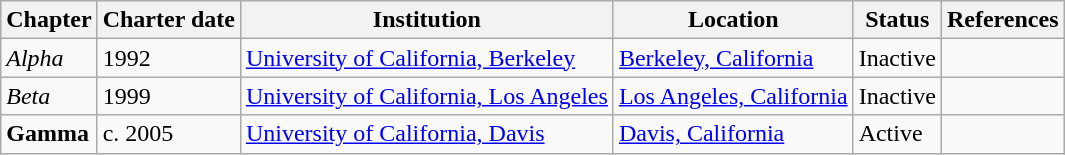<table class="wikitable">
<tr>
<th>Chapter</th>
<th>Charter date</th>
<th>Institution</th>
<th>Location</th>
<th>Status</th>
<th>References</th>
</tr>
<tr>
<td><em>Alpha</em></td>
<td>1992</td>
<td><a href='#'>University of California, Berkeley</a></td>
<td><a href='#'>Berkeley, California</a></td>
<td>Inactive</td>
<td></td>
</tr>
<tr>
<td><em>Beta</em></td>
<td>1999</td>
<td><a href='#'>University of California, Los Angeles</a></td>
<td><a href='#'>Los Angeles, California</a></td>
<td>Inactive</td>
<td></td>
</tr>
<tr>
<td><strong>Gamma</strong></td>
<td>c. 2005</td>
<td><a href='#'>University of California, Davis</a></td>
<td><a href='#'>Davis, California</a></td>
<td>Active</td>
<td></td>
</tr>
</table>
